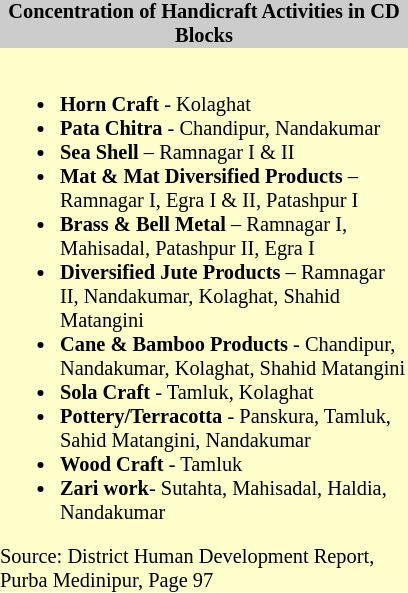<table class="toccolours" style="float: left; margin-right: 1em; font-size: 85%; background:#ffffcc; color:black; width:20em; max-width: 25%;" cellspacing="0" cellpadding="0">
<tr>
<th style="background-color:#cccccc;">Concentration of Handicraft Activities in CD Blocks</th>
</tr>
<tr>
<td style="text-align: left;"><br><ul><li><strong>Horn Craft</strong> - Kolaghat</li><li><strong>Pata Chitra</strong> - Chandipur, Nandakumar</li><li><strong>Sea Shell</strong> – Ramnagar I & II</li><li><strong>Mat & Mat Diversified Products</strong> – Ramnagar I, Egra I & II, Patashpur I</li><li><strong>Brass & Bell Metal</strong> – Ramnagar I, Mahisadal, Patashpur II, Egra I</li><li><strong>Diversified Jute Products</strong> – Ramnagar II, Nandakumar, Kolaghat, Shahid Matangini</li><li><strong>Cane & Bamboo Products</strong> - Chandipur, Nandakumar, Kolaghat, Shahid Matangini</li><li><strong>Sola Craft</strong> - Tamluk, Kolaghat</li><li><strong>Pottery/Terracotta</strong> - Panskura, Tamluk, Sahid Matangini, Nandakumar</li><li><strong>Wood Craft</strong> - Tamluk</li><li><strong>Zari work</strong>- Sutahta, Mahisadal, Haldia, Nandakumar</li></ul>Source: District Human Development Report, Purba Medinipur, Page 97</td>
</tr>
</table>
